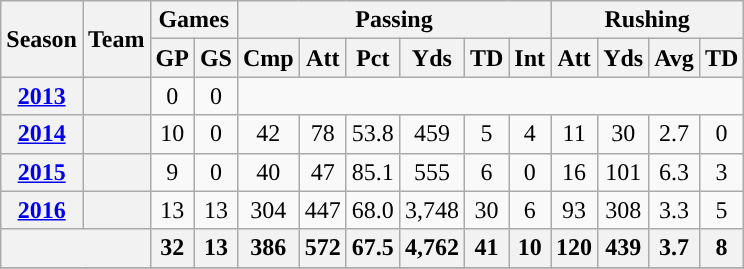<table class="wikitable" style="text-align:center;">
<tr>
<th rowspan="2">Season</th>
<th rowspan="2">Team</th>
<th colspan="2">Games</th>
<th colspan="6">Passing</th>
<th colspan="4">Rushing</th>
</tr>
<tr>
<th>GP</th>
<th>GS</th>
<th>Cmp</th>
<th>Att</th>
<th>Pct</th>
<th>Yds</th>
<th>TD</th>
<th>Int</th>
<th>Att</th>
<th>Yds</th>
<th>Avg</th>
<th>TD</th>
</tr>
<tr>
<th><a href='#'>2013</a></th>
<th><a href='#'></a></th>
<td>0</td>
<td>0</td>
<td colspan="10"></td>
</tr>
<tr>
<th><a href='#'>2014</a></th>
<th><a href='#'></a></th>
<td>10</td>
<td>0</td>
<td>42</td>
<td>78</td>
<td>53.8</td>
<td>459</td>
<td>5</td>
<td>4</td>
<td>11</td>
<td>30</td>
<td>2.7</td>
<td>0</td>
</tr>
<tr>
<th><a href='#'>2015</a></th>
<th><a href='#'></a></th>
<td>9</td>
<td>0</td>
<td>40</td>
<td>47</td>
<td>85.1</td>
<td>555</td>
<td>6</td>
<td>0</td>
<td>16</td>
<td>101</td>
<td>6.3</td>
<td>3</td>
</tr>
<tr>
<th><a href='#'>2016</a></th>
<th><a href='#'></a></th>
<td>13</td>
<td>13</td>
<td>304</td>
<td>447</td>
<td>68.0</td>
<td>3,748</td>
<td>30</td>
<td>6</td>
<td>93</td>
<td>308</td>
<td>3.3</td>
<td>5</td>
</tr>
<tr>
<th align=center colspan="2"></th>
<th>32</th>
<th>13</th>
<th>386</th>
<th>572</th>
<th>67.5</th>
<th>4,762</th>
<th>41</th>
<th>10</th>
<th>120</th>
<th>439</th>
<th>3.7</th>
<th>8</th>
</tr>
<tr>
</tr>
</table>
